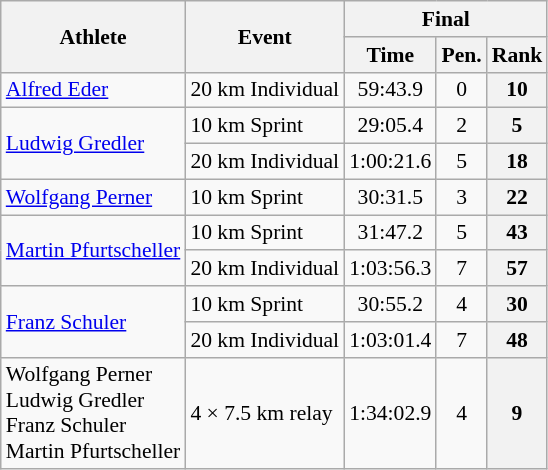<table class="wikitable" style="font-size:90%">
<tr>
<th rowspan="2">Athlete</th>
<th rowspan="2">Event</th>
<th colspan="3">Final</th>
</tr>
<tr>
<th>Time</th>
<th>Pen.</th>
<th>Rank</th>
</tr>
<tr>
<td><a href='#'>Alfred Eder</a></td>
<td>20 km Individual</td>
<td align="center">59:43.9</td>
<td align="center">0</td>
<th align="center">10</th>
</tr>
<tr>
<td rowspan=2><a href='#'>Ludwig Gredler</a></td>
<td>10 km Sprint</td>
<td align="center">29:05.4</td>
<td align="center">2</td>
<th align="center">5</th>
</tr>
<tr>
<td>20 km Individual</td>
<td align="center">1:00:21.6</td>
<td align="center">5</td>
<th align="center">18</th>
</tr>
<tr>
<td><a href='#'>Wolfgang Perner</a></td>
<td>10 km Sprint</td>
<td align="center">30:31.5</td>
<td align="center">3</td>
<th align="center">22</th>
</tr>
<tr>
<td rowspan=2><a href='#'>Martin Pfurtscheller</a></td>
<td>10 km Sprint</td>
<td align="center">31:47.2</td>
<td align="center">5</td>
<th align="center">43</th>
</tr>
<tr>
<td>20 km Individual</td>
<td align="center">1:03:56.3</td>
<td align="center">7</td>
<th align="center">57</th>
</tr>
<tr>
<td rowspan=2><a href='#'>Franz Schuler</a></td>
<td>10 km Sprint</td>
<td align="center">30:55.2</td>
<td align="center">4</td>
<th align="center">30</th>
</tr>
<tr>
<td>20 km Individual</td>
<td align="center">1:03:01.4</td>
<td align="center">7</td>
<th align="center">48</th>
</tr>
<tr>
<td>Wolfgang Perner<br>Ludwig Gredler<br>Franz Schuler<br>Martin Pfurtscheller</td>
<td>4 × 7.5 km relay</td>
<td align="center">1:34:02.9</td>
<td align="center">4</td>
<th align="center">9</th>
</tr>
</table>
